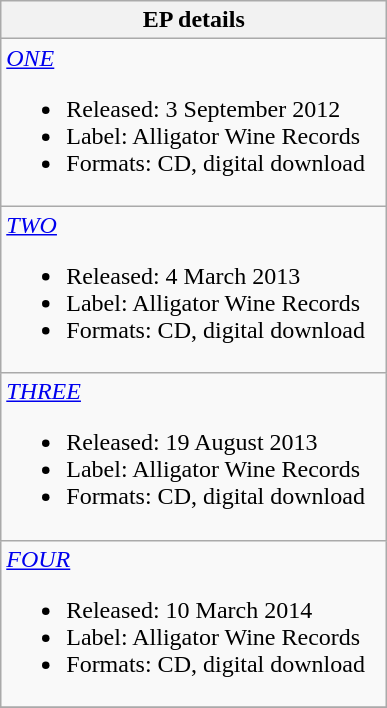<table class="wikitable" style="text-align:center;">
<tr>
<th rowspan="1" style="width:250px;">EP details</th>
</tr>
<tr>
<td align="left"><em><a href='#'>ONE</a></em><br><ul><li>Released: 3 September 2012</li><li>Label: Alligator Wine Records</li><li>Formats: CD, digital download</li></ul></td>
</tr>
<tr>
<td align="left"><em><a href='#'>TWO</a></em><br><ul><li>Released: 4 March 2013</li><li>Label: Alligator Wine Records</li><li>Formats: CD, digital download</li></ul></td>
</tr>
<tr>
<td align="left"><em><a href='#'>THREE</a></em><br><ul><li>Released: 19 August 2013</li><li>Label: Alligator Wine Records</li><li>Formats: CD, digital download</li></ul></td>
</tr>
<tr>
<td align="left"><em><a href='#'>FOUR</a></em><br><ul><li>Released: 10 March 2014</li><li>Label: Alligator Wine Records</li><li>Formats: CD, digital download</li></ul></td>
</tr>
<tr>
</tr>
</table>
